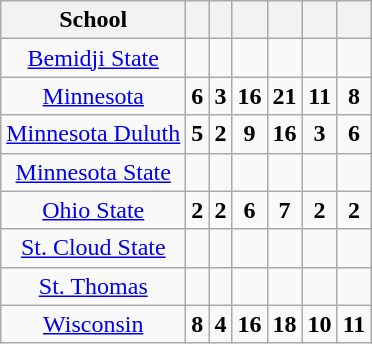<table class="wikitable sortable" style="text-align: center;">
<tr>
<th>School</th>
<th data-sort-type="number" scope="col"></th>
<th data-sort-type="number" scope="col"></th>
<th data-sort-type="number" scope="col"></th>
<th data-sort-type="number" scope="col"></th>
<th data-sort-type="number" scope="col"></th>
<th data-sort-type="number" scope="col"></th>
</tr>
<tr>
<td><a href='#'>Bemidji State</a></td>
<td></td>
<td></td>
<td></td>
<td></td>
<td></td>
<td></td>
</tr>
<tr>
<td><a href='#'>Minnesota</a></td>
<td><strong>6</strong><br></td>
<td><strong>3</strong><br></td>
<td><strong>16</strong><br></td>
<td><strong>21</strong><br></td>
<td><strong>11</strong><br></td>
<td><strong>8</strong><br></td>
</tr>
<tr>
<td><a href='#'>Minnesota Duluth</a></td>
<td><strong>5</strong><br></td>
<td><strong>2</strong><br></td>
<td><strong>9</strong><br></td>
<td><strong>16</strong><br></td>
<td><strong>3</strong><br></td>
<td><strong>6</strong><br></td>
</tr>
<tr>
<td><a href='#'>Minnesota State</a></td>
<td></td>
<td></td>
<td></td>
<td></td>
<td></td>
<td></td>
</tr>
<tr>
<td><a href='#'>Ohio State</a></td>
<td><strong>2</strong><br></td>
<td><strong>2</strong><br></td>
<td><strong>6</strong><br></td>
<td><strong>7</strong><br></td>
<td><strong>2</strong><br></td>
<td><strong>2</strong><br></td>
</tr>
<tr>
<td><a href='#'>St. Cloud State</a></td>
<td></td>
<td></td>
<td></td>
<td></td>
<td></td>
<td></td>
</tr>
<tr>
<td><a href='#'>St. Thomas</a></td>
<td></td>
<td></td>
<td></td>
<td></td>
<td></td>
<td></td>
</tr>
<tr>
<td><a href='#'>Wisconsin</a></td>
<td><strong>8</strong><br></td>
<td><strong>4</strong><br></td>
<td><strong>16</strong><br></td>
<td><strong>18</strong><br></td>
<td><strong>10</strong><br></td>
<td><strong>11</strong><br></td>
</tr>
</table>
